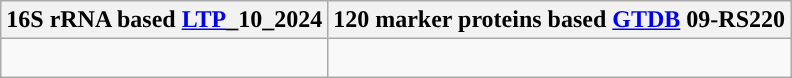<table class="wikitable">
<tr>
<th colspan=1>16S rRNA based <a href='#'>LTP</a>_10_2024</th>
<th colspan=1>120 marker proteins based <a href='#'>GTDB</a> 09-RS220</th>
</tr>
<tr>
<td style="vertical-align:top"><br></td>
<td><br></td>
</tr>
</table>
